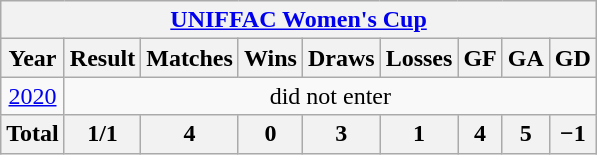<table class="wikitable" style="text-align: center;">
<tr>
<th colspan=9><a href='#'>UNIFFAC Women's Cup</a></th>
</tr>
<tr>
<th>Year</th>
<th>Result</th>
<th>Matches</th>
<th>Wins</th>
<th>Draws</th>
<th>Losses</th>
<th>GF</th>
<th>GA</th>
<th>GD</th>
</tr>
<tr>
<td><a href='#'>2020</a></td>
<td colspan=8>did not enter</td>
</tr>
<tr>
<th>Total</th>
<th>1/1</th>
<th>4</th>
<th>0</th>
<th>3</th>
<th>1</th>
<th>4</th>
<th>5</th>
<th>−1</th>
</tr>
</table>
